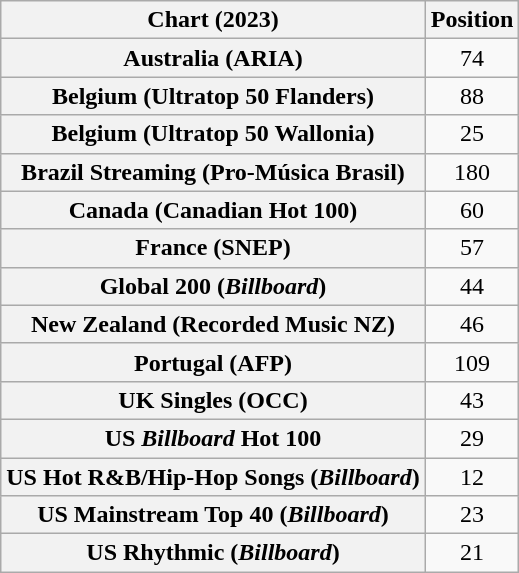<table class="wikitable sortable plainrowheaders" style="text-align:center">
<tr>
<th scope="col">Chart (2023)</th>
<th scope="col">Position</th>
</tr>
<tr>
<th scope="row">Australia (ARIA)</th>
<td>74</td>
</tr>
<tr>
<th scope="row">Belgium (Ultratop 50 Flanders)</th>
<td>88</td>
</tr>
<tr>
<th scope="row">Belgium (Ultratop 50 Wallonia)</th>
<td>25</td>
</tr>
<tr>
<th scope="row">Brazil Streaming (Pro-Música Brasil)</th>
<td>180</td>
</tr>
<tr>
<th scope="row">Canada (Canadian Hot 100)</th>
<td>60</td>
</tr>
<tr>
<th scope="row">France (SNEP)</th>
<td>57</td>
</tr>
<tr>
<th scope="row">Global 200 (<em>Billboard</em>)</th>
<td>44</td>
</tr>
<tr>
<th scope="row">New Zealand (Recorded Music NZ)</th>
<td>46</td>
</tr>
<tr>
<th scope="row">Portugal (AFP)</th>
<td>109</td>
</tr>
<tr>
<th scope="row">UK Singles (OCC)</th>
<td>43</td>
</tr>
<tr>
<th scope="row">US <em>Billboard</em> Hot 100</th>
<td>29</td>
</tr>
<tr>
<th scope="row">US Hot R&B/Hip-Hop Songs (<em>Billboard</em>)</th>
<td>12</td>
</tr>
<tr>
<th scope="row">US Mainstream Top 40 (<em>Billboard</em>)</th>
<td>23</td>
</tr>
<tr>
<th scope="row">US Rhythmic (<em>Billboard</em>)</th>
<td>21</td>
</tr>
</table>
